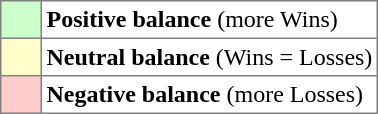<table bgcolor="#f7f8ff" cellpadding="3" cellspacing="0" border="1" style="font-size: 100%; border: gray solid 1px; border-collapse: collapse;text-align:center;">
<tr>
<td style="background:#CCFFCC;"  width="20"></td>
<td bgcolor="#ffffff" align="left"><strong>Positive balance</strong> (more Wins)</td>
</tr>
<tr>
<td style="background:#FFFFCC;" width="20"></td>
<td bgcolor="#ffffff" align="left"><strong>Neutral balance</strong> (Wins = Losses)</td>
</tr>
<tr>
<td style="background:#FFCCCC;" width="20"></td>
<td bgcolor="#ffffff" align="left"><strong>Negative balance</strong> (more Losses)</td>
</tr>
</table>
